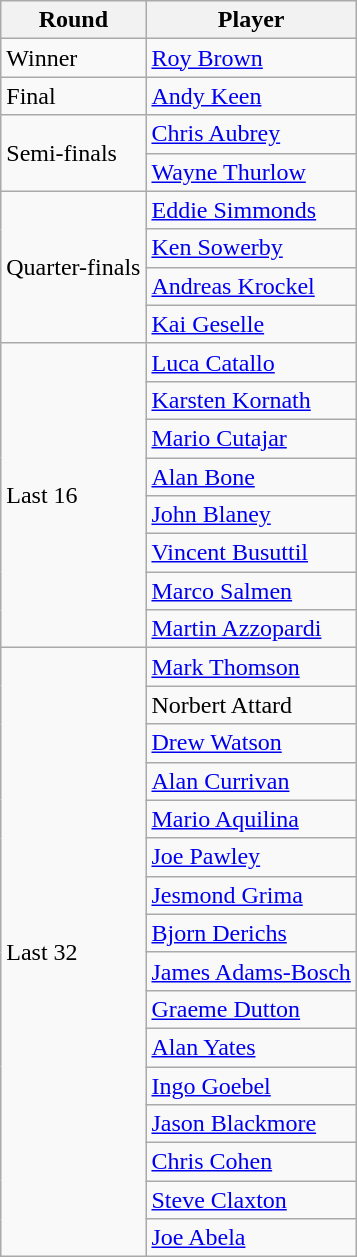<table class="wikitable">
<tr>
<th>Round</th>
<th>Player</th>
</tr>
<tr>
<td rowspan="1">Winner</td>
<td> <a href='#'>Roy Brown</a></td>
</tr>
<tr>
<td rowspan="1">Final</td>
<td> <a href='#'>Andy Keen</a></td>
</tr>
<tr>
<td rowspan="2">Semi-finals</td>
<td> <a href='#'>Chris Aubrey</a></td>
</tr>
<tr>
<td> <a href='#'>Wayne Thurlow</a></td>
</tr>
<tr>
<td rowspan="4">Quarter-finals</td>
<td> <a href='#'>Eddie Simmonds</a></td>
</tr>
<tr>
<td> <a href='#'>Ken Sowerby</a></td>
</tr>
<tr>
<td> <a href='#'>Andreas Krockel</a></td>
</tr>
<tr>
<td> <a href='#'>Kai Geselle</a></td>
</tr>
<tr>
<td rowspan="8">Last 16</td>
<td> <a href='#'>Luca Catallo</a></td>
</tr>
<tr>
<td> <a href='#'>Karsten Kornath</a></td>
</tr>
<tr>
<td> <a href='#'>Mario Cutajar</a></td>
</tr>
<tr>
<td> <a href='#'>Alan Bone</a></td>
</tr>
<tr>
<td> <a href='#'>John Blaney</a></td>
</tr>
<tr>
<td> <a href='#'>Vincent Busuttil</a></td>
</tr>
<tr>
<td> <a href='#'>Marco Salmen</a></td>
</tr>
<tr>
<td> <a href='#'>Martin Azzopardi</a></td>
</tr>
<tr>
<td rowspan="16">Last 32</td>
<td> <a href='#'>Mark Thomson</a></td>
</tr>
<tr>
<td> Norbert Attard</td>
</tr>
<tr>
<td> <a href='#'>Drew Watson</a></td>
</tr>
<tr>
<td> <a href='#'>Alan Currivan</a></td>
</tr>
<tr>
<td> <a href='#'>Mario Aquilina</a></td>
</tr>
<tr>
<td> <a href='#'>Joe Pawley</a></td>
</tr>
<tr>
<td> <a href='#'>Jesmond Grima</a></td>
</tr>
<tr>
<td> <a href='#'>Bjorn Derichs</a></td>
</tr>
<tr>
<td> <a href='#'>James Adams-Bosch</a></td>
</tr>
<tr>
<td> <a href='#'>Graeme Dutton</a></td>
</tr>
<tr>
<td> <a href='#'>Alan Yates</a></td>
</tr>
<tr>
<td> <a href='#'>Ingo Goebel</a></td>
</tr>
<tr>
<td> <a href='#'>Jason Blackmore</a></td>
</tr>
<tr>
<td> <a href='#'>Chris Cohen</a></td>
</tr>
<tr>
<td> <a href='#'>Steve Claxton</a></td>
</tr>
<tr>
<td> <a href='#'>Joe Abela</a></td>
</tr>
</table>
